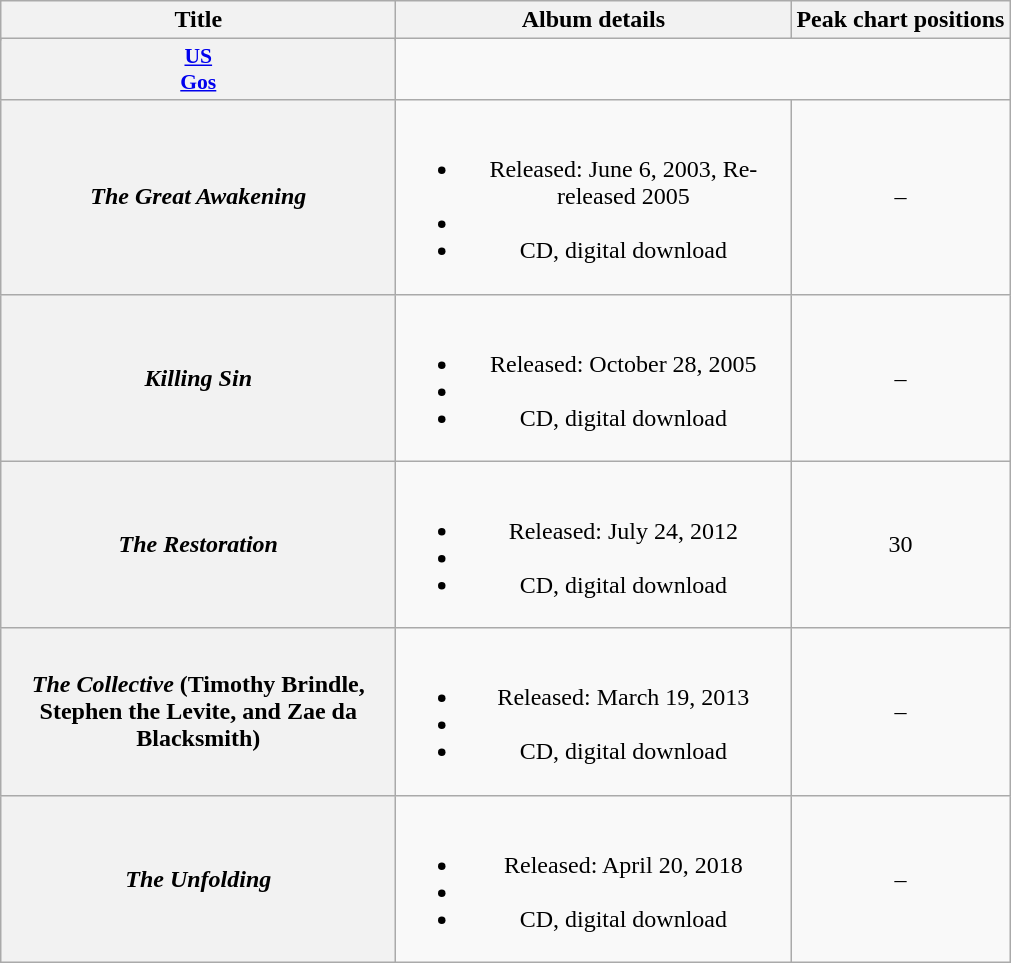<table class="wikitable plainrowheaders" style="text-align:center;">
<tr>
<th scope="col" rowspan="2" style="width:16em;">Title</th>
<th scope="col" rowspan="2" style="width:16em;">Album details</th>
<th scope="col" colspan="1">Peak chart positions</th>
</tr>
<tr>
</tr>
<tr>
<th style="width:3em; font-size:90%"><a href='#'>US<br>Gos</a></th>
</tr>
<tr>
<th scope="row"><em>The Great Awakening</em></th>
<td><br><ul><li>Released: June 6, 2003, Re-released 2005</li><li></li><li>CD, digital download</li></ul></td>
<td>–</td>
</tr>
<tr>
<th scope="row"><em>Killing Sin</em></th>
<td><br><ul><li>Released: October 28, 2005</li><li></li><li>CD, digital download</li></ul></td>
<td>–</td>
</tr>
<tr>
<th scope="row"><em>The Restoration</em></th>
<td><br><ul><li>Released: July 24, 2012</li><li></li><li>CD, digital download</li></ul></td>
<td>30</td>
</tr>
<tr>
<th scope="row"><em>The Collective</em> (Timothy Brindle, Stephen the Levite, and Zae da Blacksmith)</th>
<td><br><ul><li>Released: March 19, 2013</li><li></li><li>CD, digital download</li></ul></td>
<td>–</td>
</tr>
<tr>
<th scope="row"><em>The Unfolding</em></th>
<td><br><ul><li>Released: April 20, 2018</li><li></li><li>CD, digital download</li></ul></td>
<td>–</td>
</tr>
</table>
